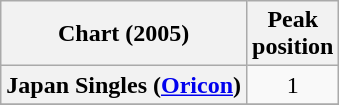<table class="wikitable plainrowheaders">
<tr>
<th>Chart (2005)</th>
<th>Peak<br>position</th>
</tr>
<tr>
<th scope="row">Japan Singles (<a href='#'>Oricon</a>)</th>
<td style="text-align:center;">1</td>
</tr>
<tr>
</tr>
</table>
